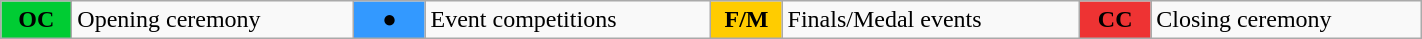<table class="wikitable" style="margin:0.5em auto; position:relative; width:75%;">
<tr>
<td style="width:2.5em; background:#00cc33; text-align:center"><strong>OC</strong></td>
<td>Opening ceremony</td>
<td style="width:2.5em; background:#3399ff; text-align:center">●</td>
<td>Event competitions</td>
<td style="width:2.5em; background:#ffcc00; text-align:center"><strong>F/M</strong></td>
<td>Finals/Medal events</td>
<td style="width:2.5em; background:#ee3333; text-align:center"><strong>CC</strong></td>
<td>Closing ceremony</td>
</tr>
</table>
